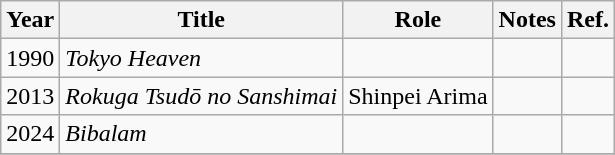<table class="wikitable">
<tr>
<th>Year</th>
<th>Title</th>
<th>Role</th>
<th>Notes</th>
<th>Ref.</th>
</tr>
<tr>
<td>1990</td>
<td><em>Tokyo Heaven</em></td>
<td></td>
<td></td>
<td></td>
</tr>
<tr>
<td>2013</td>
<td><em>Rokuga Tsudō no Sanshimai</em></td>
<td>Shinpei Arima</td>
<td></td>
<td></td>
</tr>
<tr>
<td>2024</td>
<td><em>Bibalam</em></td>
<td></td>
<td></td>
<td></td>
</tr>
<tr>
</tr>
</table>
